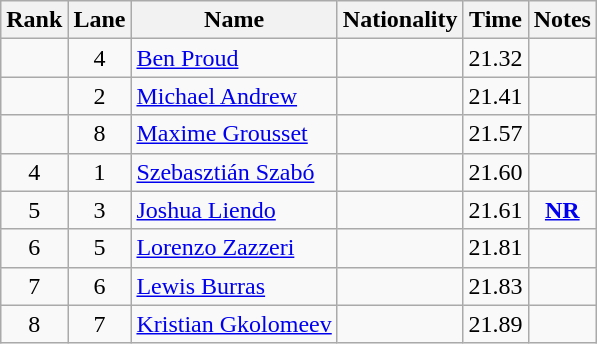<table class="wikitable sortable" style="text-align:center">
<tr>
<th>Rank</th>
<th>Lane</th>
<th>Name</th>
<th>Nationality</th>
<th>Time</th>
<th>Notes</th>
</tr>
<tr>
<td></td>
<td>4</td>
<td align=left><a href='#'>Ben Proud</a></td>
<td align=left></td>
<td>21.32</td>
<td></td>
</tr>
<tr>
<td></td>
<td>2</td>
<td align=left><a href='#'>Michael Andrew</a></td>
<td align=left></td>
<td>21.41</td>
<td></td>
</tr>
<tr>
<td></td>
<td>8</td>
<td align=left><a href='#'>Maxime Grousset</a></td>
<td align=left></td>
<td>21.57</td>
<td></td>
</tr>
<tr>
<td>4</td>
<td>1</td>
<td align=left><a href='#'>Szebasztián Szabó</a></td>
<td align=left></td>
<td>21.60</td>
<td></td>
</tr>
<tr>
<td>5</td>
<td>3</td>
<td align=left><a href='#'>Joshua Liendo</a></td>
<td align=left></td>
<td>21.61</td>
<td><strong><a href='#'>NR</a></strong></td>
</tr>
<tr>
<td>6</td>
<td>5</td>
<td align=left><a href='#'>Lorenzo Zazzeri</a></td>
<td align=left></td>
<td>21.81</td>
<td></td>
</tr>
<tr>
<td>7</td>
<td>6</td>
<td align=left><a href='#'>Lewis Burras</a></td>
<td align=left></td>
<td>21.83</td>
<td></td>
</tr>
<tr>
<td>8</td>
<td>7</td>
<td align=left><a href='#'>Kristian Gkolomeev</a></td>
<td align=left></td>
<td>21.89</td>
<td></td>
</tr>
</table>
